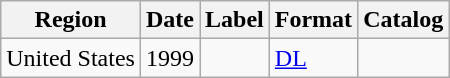<table class="wikitable">
<tr>
<th>Region</th>
<th>Date</th>
<th>Label</th>
<th>Format</th>
<th>Catalog</th>
</tr>
<tr>
<td>United States</td>
<td>1999</td>
<td></td>
<td><a href='#'>DL</a></td>
<td></td>
</tr>
</table>
